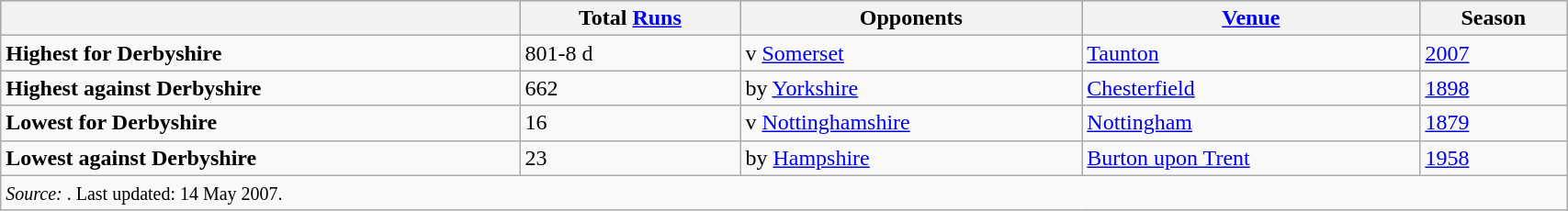<table class="wikitable" width=90%>
<tr bgcolor=#bdb76b>
<th></th>
<th>Total <a href='#'>Runs</a></th>
<th>Opponents</th>
<th><a href='#'>Venue</a></th>
<th>Season</th>
</tr>
<tr>
<td><strong>Highest for Derbyshire</strong></td>
<td>801-8 d</td>
<td>v <a href='#'>Somerset</a></td>
<td><a href='#'>Taunton</a></td>
<td><a href='#'>2007</a></td>
</tr>
<tr>
<td><strong>Highest against Derbyshire</strong></td>
<td>662</td>
<td>by <a href='#'>Yorkshire</a></td>
<td><a href='#'>Chesterfield</a></td>
<td><a href='#'>1898</a></td>
</tr>
<tr>
<td><strong>Lowest for Derbyshire</strong></td>
<td>16</td>
<td>v <a href='#'>Nottinghamshire</a></td>
<td><a href='#'>Nottingham</a></td>
<td><a href='#'>1879</a></td>
</tr>
<tr>
<td><strong>Lowest against Derbyshire</strong></td>
<td>23</td>
<td>by <a href='#'>Hampshire</a></td>
<td><a href='#'>Burton upon Trent</a></td>
<td><a href='#'>1958</a></td>
</tr>
<tr>
<td colspan=5><small><em>Source: </em>. Last updated: 14 May 2007.</small></td>
</tr>
</table>
